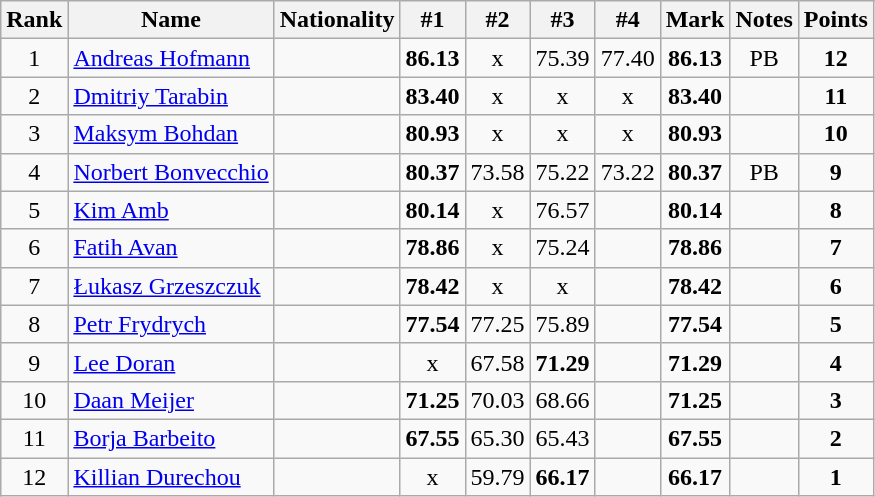<table class="wikitable sortable" style="text-align:center">
<tr>
<th>Rank</th>
<th>Name</th>
<th>Nationality</th>
<th>#1</th>
<th>#2</th>
<th>#3</th>
<th>#4</th>
<th>Mark</th>
<th>Notes</th>
<th>Points</th>
</tr>
<tr>
<td>1</td>
<td align=left><a href='#'>Andreas Hofmann</a></td>
<td align=left></td>
<td><strong>86.13</strong></td>
<td>x</td>
<td>75.39</td>
<td>77.40</td>
<td><strong>86.13</strong></td>
<td>PB</td>
<td><strong>12</strong></td>
</tr>
<tr>
<td>2</td>
<td align=left><a href='#'>Dmitriy Tarabin</a></td>
<td align=left></td>
<td><strong>83.40</strong></td>
<td>x</td>
<td>x</td>
<td>x</td>
<td><strong>83.40</strong></td>
<td></td>
<td><strong>11</strong></td>
</tr>
<tr>
<td>3</td>
<td align=left><a href='#'>Maksym Bohdan</a></td>
<td align=left></td>
<td><strong>80.93</strong></td>
<td>x</td>
<td>x</td>
<td>x</td>
<td><strong>80.93</strong></td>
<td></td>
<td><strong>10</strong></td>
</tr>
<tr>
<td>4</td>
<td align=left><a href='#'>Norbert Bonvecchio</a></td>
<td align=left></td>
<td><strong>80.37</strong></td>
<td>73.58</td>
<td>75.22</td>
<td>73.22</td>
<td><strong>80.37</strong></td>
<td>PB</td>
<td><strong>9</strong></td>
</tr>
<tr>
<td>5</td>
<td align=left><a href='#'>Kim Amb</a></td>
<td align=left></td>
<td><strong>80.14</strong></td>
<td>x</td>
<td>76.57</td>
<td></td>
<td><strong>80.14</strong></td>
<td></td>
<td><strong>8</strong></td>
</tr>
<tr>
<td>6</td>
<td align=left><a href='#'>Fatih Avan</a></td>
<td align=left></td>
<td><strong>78.86</strong></td>
<td>x</td>
<td>75.24</td>
<td></td>
<td><strong>78.86</strong></td>
<td></td>
<td><strong>7</strong></td>
</tr>
<tr>
<td>7</td>
<td align=left><a href='#'>Łukasz Grzeszczuk</a></td>
<td align=left></td>
<td><strong>78.42</strong></td>
<td>x</td>
<td>x</td>
<td></td>
<td><strong>78.42</strong></td>
<td></td>
<td><strong>6</strong></td>
</tr>
<tr>
<td>8</td>
<td align=left><a href='#'>Petr Frydrych</a></td>
<td align=left></td>
<td><strong>77.54</strong></td>
<td>77.25</td>
<td>75.89</td>
<td></td>
<td><strong>77.54</strong></td>
<td></td>
<td><strong>5</strong></td>
</tr>
<tr>
<td>9</td>
<td align=left><a href='#'>Lee Doran</a></td>
<td align=left></td>
<td>x</td>
<td>67.58</td>
<td><strong>71.29</strong></td>
<td></td>
<td><strong>71.29</strong></td>
<td></td>
<td><strong>4</strong></td>
</tr>
<tr>
<td>10</td>
<td align=left><a href='#'>Daan Meijer</a></td>
<td align=left></td>
<td><strong>71.25</strong></td>
<td>70.03</td>
<td>68.66</td>
<td></td>
<td><strong>71.25</strong></td>
<td></td>
<td><strong>3</strong></td>
</tr>
<tr>
<td>11</td>
<td align=left><a href='#'>Borja Barbeito</a></td>
<td align=left></td>
<td><strong>67.55</strong></td>
<td>65.30</td>
<td>65.43</td>
<td></td>
<td><strong>67.55</strong></td>
<td></td>
<td><strong>2</strong></td>
</tr>
<tr>
<td>12</td>
<td align=left><a href='#'>Killian Durechou</a></td>
<td align=left></td>
<td>x</td>
<td>59.79</td>
<td><strong>66.17</strong></td>
<td></td>
<td><strong>66.17</strong></td>
<td></td>
<td><strong>1</strong></td>
</tr>
</table>
